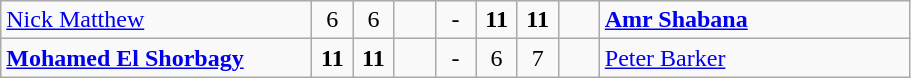<table class="wikitable">
<tr>
<td width=200> <a href='#'>Nick Matthew</a></td>
<td style="width:20px; text-align:center;">6</td>
<td style="width:20px; text-align:center;">6</td>
<td style="width:20px; text-align:center;"></td>
<td style="width:20px; text-align:center;">-</td>
<td style="width:20px; text-align:center;"><strong>11</strong></td>
<td style="width:20px; text-align:center;"><strong>11</strong></td>
<td style="width:20px; text-align:center;"></td>
<td width=200> <strong><a href='#'>Amr Shabana</a></strong></td>
</tr>
<tr>
<td> <strong><a href='#'>Mohamed El Shorbagy</a></strong></td>
<td style="text-align:center;"><strong>11</strong></td>
<td style="text-align:center;"><strong>11</strong></td>
<td style="text-align:center;"></td>
<td style="text-align:center;">-</td>
<td style="text-align:center;">6</td>
<td style="text-align:center;">7</td>
<td style="text-align:center;"></td>
<td> <a href='#'>Peter Barker</a></td>
</tr>
</table>
